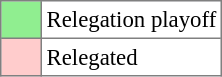<table bgcolor="#f7f8ff" cellpadding="3" cellspacing="0" border="1" style="font-size: 95%; border: gray solid 1px; border-collapse: collapse;text-align:center;">
<tr>
<td style="background: #90EE90" width="20"></td>
<td bgcolor="#ffffff" align="left">Relegation playoff</td>
</tr>
<tr>
<td style="background: #FFCCCC" width="20"></td>
<td bgcolor="#ffffff" align="left">Relegated</td>
</tr>
</table>
